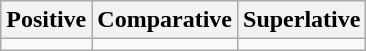<table class="wikitable">
<tr>
<th>Positive</th>
<th>Comparative</th>
<th>Superlative</th>
</tr>
<tr>
<td></td>
<td></td>
<td></td>
</tr>
</table>
